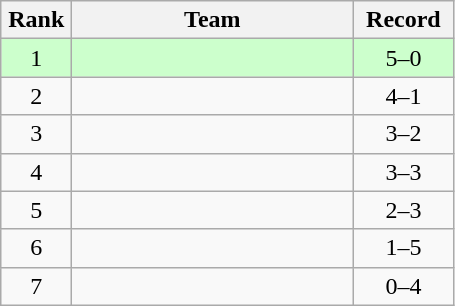<table class="wikitable" style="text-align: center;">
<tr>
<th width=40>Rank</th>
<th width=180>Team</th>
<th width=60>Record</th>
</tr>
<tr bgcolor=ccffcc>
<td>1</td>
<td align=left></td>
<td>5–0</td>
</tr>
<tr>
<td>2</td>
<td align=left></td>
<td>4–1</td>
</tr>
<tr>
<td>3</td>
<td align=left></td>
<td>3–2</td>
</tr>
<tr>
<td>4</td>
<td align=left></td>
<td>3–3</td>
</tr>
<tr>
<td>5</td>
<td align=left></td>
<td>2–3</td>
</tr>
<tr>
<td>6</td>
<td align=left></td>
<td>1–5</td>
</tr>
<tr>
<td>7</td>
<td align=left></td>
<td>0–4</td>
</tr>
</table>
